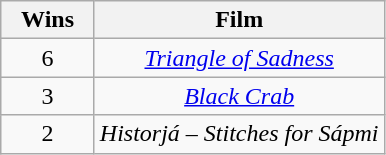<table class="wikitable plainrowheaders" style="text-align: center;">
<tr>
<th scope="col" style="width:55px;">Wins</th>
<th scope="col">Film</th>
</tr>
<tr>
<td>6</td>
<td><em><a href='#'>Triangle of Sadness</a></em></td>
</tr>
<tr>
<td>3</td>
<td><em><a href='#'>Black Crab</a></em></td>
</tr>
<tr>
<td>2</td>
<td><em>Historjá – Stitches for Sápmi</em></td>
</tr>
</table>
